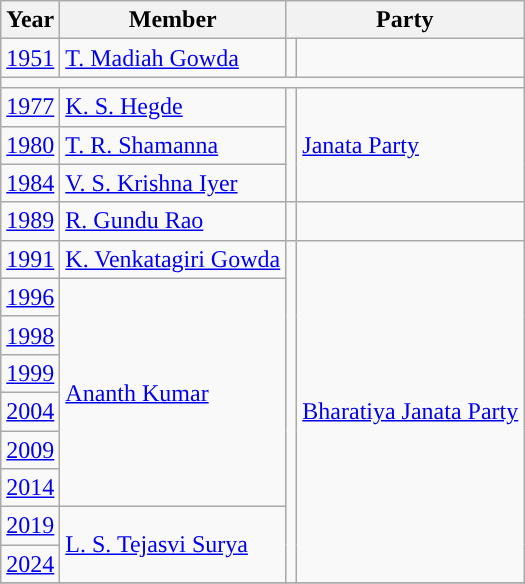<table class="wikitable sortable">
<tr>
<th>Year</th>
<th>Member</th>
<th colspan = "2">Party</th>
</tr>
<tr>
<td><a href='#'>1951</a></td>
<td><a href='#'>T. Madiah Gowda</a></td>
<td></td>
</tr>
<tr>
<td colspan="4"></td>
</tr>
<tr>
<td><a href='#'>1977</a></td>
<td><a href='#'>K. S. Hegde</a></td>
<td rowspan="3" style="background-color: "></td>
<td rowspan = "3"><a href='#'>Janata Party</a></td>
</tr>
<tr>
<td><a href='#'>1980</a></td>
<td><a href='#'>T. R. Shamanna</a></td>
</tr>
<tr>
<td><a href='#'>1984</a></td>
<td><a href='#'>V. S. Krishna Iyer</a></td>
</tr>
<tr>
<td><a href='#'>1989</a></td>
<td><a href='#'>R. Gundu Rao</a></td>
<td></td>
</tr>
<tr>
<td><a href='#'>1991</a></td>
<td><a href='#'>K. Venkatagiri Gowda</a></td>
<td rowspan="9" style="background-color: "></td>
<td rowspan = "9"><a href='#'>Bharatiya Janata Party</a></td>
</tr>
<tr>
<td><a href='#'>1996</a></td>
<td rowspan = "6"><a href='#'>Ananth Kumar</a></td>
</tr>
<tr>
<td><a href='#'>1998</a></td>
</tr>
<tr>
<td><a href='#'>1999</a></td>
</tr>
<tr>
<td><a href='#'>2004</a></td>
</tr>
<tr>
<td><a href='#'>2009</a></td>
</tr>
<tr>
<td><a href='#'>2014</a></td>
</tr>
<tr>
<td><a href='#'>2019</a></td>
<td rowspan=2><a href='#'>L. S. Tejasvi Surya</a></td>
</tr>
<tr>
<td><a href='#'>2024</a></td>
</tr>
<tr>
</tr>
</table>
